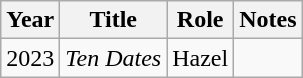<table class="wikitable">
<tr>
<th>Year</th>
<th>Title</th>
<th>Role</th>
<th>Notes</th>
</tr>
<tr>
<td>2023</td>
<td><em>Ten Dates</em></td>
<td>Hazel</td>
<td></td>
</tr>
</table>
